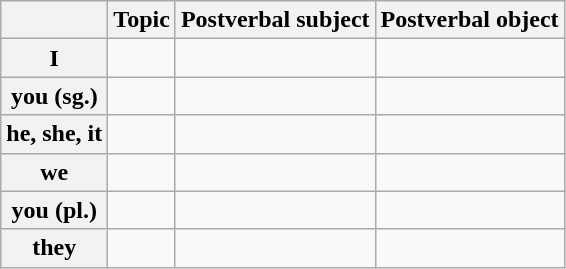<table class="wikitable">
<tr>
<th></th>
<th>Topic</th>
<th>Postverbal subject</th>
<th>Postverbal object</th>
</tr>
<tr align=center>
<th>I</th>
<td></td>
<td></td>
<td></td>
</tr>
<tr align=center>
<th>you (sg.)</th>
<td></td>
<td></td>
<td></td>
</tr>
<tr align=center>
<th>he, she, it</th>
<td></td>
<td></td>
<td></td>
</tr>
<tr align=center>
<th>we</th>
<td></td>
<td></td>
<td></td>
</tr>
<tr align=center>
<th>you (pl.)</th>
<td></td>
<td></td>
<td></td>
</tr>
<tr align=center>
<th>they</th>
<td></td>
<td></td>
<td></td>
</tr>
</table>
